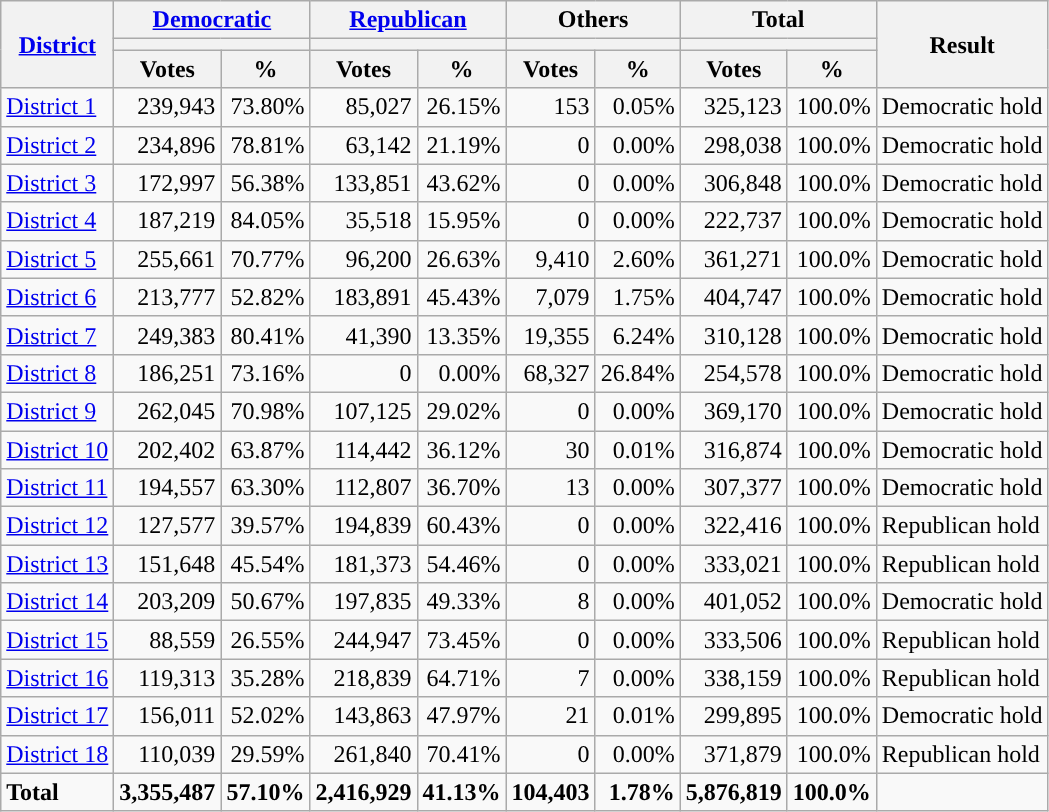<table class="wikitable plainrowheaders sortable" style="font-size:100%; text-align:right;">
<tr>
<th scope=col rowspan=3><a href='#'>District</a></th>
<th scope=col colspan=2><a href='#'>Democratic</a></th>
<th scope=col colspan=2><a href='#'>Republican</a></th>
<th scope=col colspan=2>Others</th>
<th scope=col colspan=2>Total</th>
<th scope=col rowspan=3>Result</th>
</tr>
<tr>
<th scope=col colspan=2 style="background:"></th>
<th scope=col colspan=2 style="background:"></th>
<th scope=col colspan=2></th>
<th scope=col colspan=2></th>
</tr>
<tr>
<th scope=col data-sort-type="number">Votes</th>
<th scope=col data-sort-type="number">%</th>
<th scope=col data-sort-type="number">Votes</th>
<th scope=col data-sort-type="number">%</th>
<th scope=col data-sort-type="number">Votes</th>
<th scope=col data-sort-type="number">%</th>
<th scope=col data-sort-type="number">Votes</th>
<th scope=col data-sort-type="number">%</th>
</tr>
<tr>
<td align=left><a href='#'>District 1</a></td>
<td>239,943</td>
<td>73.80%</td>
<td>85,027</td>
<td>26.15%</td>
<td>153</td>
<td>0.05%</td>
<td>325,123</td>
<td>100.0%</td>
<td align=left>Democratic hold</td>
</tr>
<tr>
<td align=left><a href='#'>District 2</a></td>
<td>234,896</td>
<td>78.81%</td>
<td>63,142</td>
<td>21.19%</td>
<td>0</td>
<td>0.00%</td>
<td>298,038</td>
<td>100.0%</td>
<td align=left>Democratic hold</td>
</tr>
<tr>
<td align=left><a href='#'>District 3</a></td>
<td>172,997</td>
<td>56.38%</td>
<td>133,851</td>
<td>43.62%</td>
<td>0</td>
<td>0.00%</td>
<td>306,848</td>
<td>100.0%</td>
<td align=left>Democratic hold</td>
</tr>
<tr>
<td align=left><a href='#'>District 4</a></td>
<td>187,219</td>
<td>84.05%</td>
<td>35,518</td>
<td>15.95%</td>
<td>0</td>
<td>0.00%</td>
<td>222,737</td>
<td>100.0%</td>
<td align=left>Democratic hold</td>
</tr>
<tr>
<td align=left><a href='#'>District 5</a></td>
<td>255,661</td>
<td>70.77%</td>
<td>96,200</td>
<td>26.63%</td>
<td>9,410</td>
<td>2.60%</td>
<td>361,271</td>
<td>100.0%</td>
<td align=left>Democratic hold</td>
</tr>
<tr>
<td align=left><a href='#'>District 6</a></td>
<td>213,777</td>
<td>52.82%</td>
<td>183,891</td>
<td>45.43%</td>
<td>7,079</td>
<td>1.75%</td>
<td>404,747</td>
<td>100.0%</td>
<td align=left>Democratic hold</td>
</tr>
<tr>
<td align=left><a href='#'>District 7</a></td>
<td>249,383</td>
<td>80.41%</td>
<td>41,390</td>
<td>13.35%</td>
<td>19,355</td>
<td>6.24%</td>
<td>310,128</td>
<td>100.0%</td>
<td align=left>Democratic hold</td>
</tr>
<tr>
<td align=left><a href='#'>District 8</a></td>
<td>186,251</td>
<td>73.16%</td>
<td>0</td>
<td>0.00%</td>
<td>68,327</td>
<td>26.84%</td>
<td>254,578</td>
<td>100.0%</td>
<td align=left>Democratic hold</td>
</tr>
<tr>
<td align=left><a href='#'>District 9</a></td>
<td>262,045</td>
<td>70.98%</td>
<td>107,125</td>
<td>29.02%</td>
<td>0</td>
<td>0.00%</td>
<td>369,170</td>
<td>100.0%</td>
<td align=left>Democratic hold</td>
</tr>
<tr>
<td align=left><a href='#'>District 10</a></td>
<td>202,402</td>
<td>63.87%</td>
<td>114,442</td>
<td>36.12%</td>
<td>30</td>
<td>0.01%</td>
<td>316,874</td>
<td>100.0%</td>
<td align=left>Democratic hold</td>
</tr>
<tr>
<td align=left><a href='#'>District 11</a></td>
<td>194,557</td>
<td>63.30%</td>
<td>112,807</td>
<td>36.70%</td>
<td>13</td>
<td>0.00%</td>
<td>307,377</td>
<td>100.0%</td>
<td align=left>Democratic hold</td>
</tr>
<tr>
<td align=left><a href='#'>District 12</a></td>
<td>127,577</td>
<td>39.57%</td>
<td>194,839</td>
<td>60.43%</td>
<td>0</td>
<td>0.00%</td>
<td>322,416</td>
<td>100.0%</td>
<td align=left>Republican hold</td>
</tr>
<tr>
<td align=left><a href='#'>District 13</a></td>
<td>151,648</td>
<td>45.54%</td>
<td>181,373</td>
<td>54.46%</td>
<td>0</td>
<td>0.00%</td>
<td>333,021</td>
<td>100.0%</td>
<td align=left>Republican hold</td>
</tr>
<tr>
<td align=left><a href='#'>District 14</a></td>
<td>203,209</td>
<td>50.67%</td>
<td>197,835</td>
<td>49.33%</td>
<td>8</td>
<td>0.00%</td>
<td>401,052</td>
<td>100.0%</td>
<td align=left>Democratic hold</td>
</tr>
<tr>
<td align=left><a href='#'>District 15</a></td>
<td>88,559</td>
<td>26.55%</td>
<td>244,947</td>
<td>73.45%</td>
<td>0</td>
<td>0.00%</td>
<td>333,506</td>
<td>100.0%</td>
<td align=left>Republican hold</td>
</tr>
<tr>
<td align=left><a href='#'>District 16</a></td>
<td>119,313</td>
<td>35.28%</td>
<td>218,839</td>
<td>64.71%</td>
<td>7</td>
<td>0.00%</td>
<td>338,159</td>
<td>100.0%</td>
<td align=left>Republican hold</td>
</tr>
<tr>
<td align=left><a href='#'>District 17</a></td>
<td>156,011</td>
<td>52.02%</td>
<td>143,863</td>
<td>47.97%</td>
<td>21</td>
<td>0.01%</td>
<td>299,895</td>
<td>100.0%</td>
<td align=left>Democratic hold</td>
</tr>
<tr>
<td align=left><a href='#'>District 18</a></td>
<td>110,039</td>
<td>29.59%</td>
<td>261,840</td>
<td>70.41%</td>
<td>0</td>
<td>0.00%</td>
<td>371,879</td>
<td>100.0%</td>
<td align=left>Republican hold</td>
</tr>
<tr class="sortbottom" style="font-weight:bold">
<td align=left>Total</td>
<td>3,355,487</td>
<td>57.10%</td>
<td>2,416,929</td>
<td>41.13%</td>
<td>104,403</td>
<td>1.78%</td>
<td>5,876,819</td>
<td>100.0%</td>
<td></td>
</tr>
</table>
